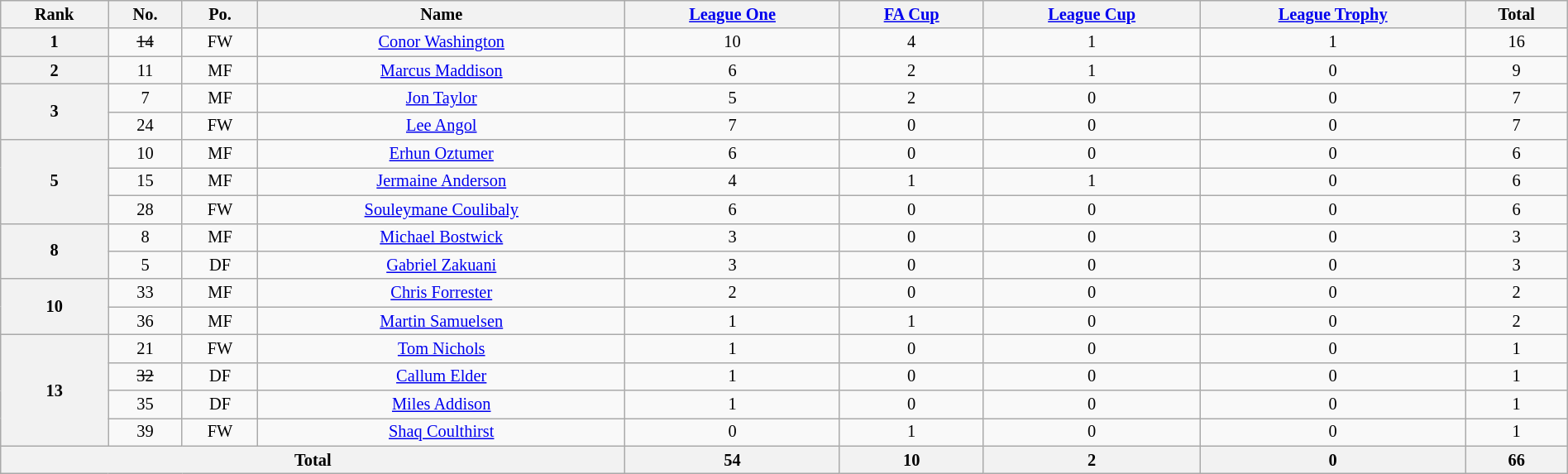<table class="wikitable" style="text-align:center; font-size:85%; width:100%;">
<tr>
<th>Rank</th>
<th>No.</th>
<th>Po.</th>
<th>Name</th>
<th><a href='#'>League One</a></th>
<th><a href='#'>FA Cup</a></th>
<th><a href='#'>League Cup</a></th>
<th><a href='#'>League Trophy</a></th>
<th>Total</th>
</tr>
<tr>
<th rowspan=1>1</th>
<td><s>14</s></td>
<td>FW</td>
<td> <a href='#'>Conor Washington</a></td>
<td>10</td>
<td>4</td>
<td>1</td>
<td>1</td>
<td>16</td>
</tr>
<tr>
<th rowspan=1>2</th>
<td>11</td>
<td>MF</td>
<td> <a href='#'>Marcus Maddison</a></td>
<td>6</td>
<td>2</td>
<td>1</td>
<td>0</td>
<td>9</td>
</tr>
<tr>
<th rowspan=2>3</th>
<td>7</td>
<td>MF</td>
<td> <a href='#'>Jon Taylor</a></td>
<td>5</td>
<td>2</td>
<td>0</td>
<td>0</td>
<td>7</td>
</tr>
<tr>
<td>24</td>
<td>FW</td>
<td> <a href='#'>Lee Angol</a></td>
<td>7</td>
<td>0</td>
<td>0</td>
<td>0</td>
<td>7</td>
</tr>
<tr>
<th rowspan=3>5</th>
<td>10</td>
<td>MF</td>
<td> <a href='#'>Erhun Oztumer</a></td>
<td>6</td>
<td>0</td>
<td>0</td>
<td>0</td>
<td>6</td>
</tr>
<tr>
<td>15</td>
<td>MF</td>
<td> <a href='#'>Jermaine Anderson</a></td>
<td>4</td>
<td>1</td>
<td>1</td>
<td>0</td>
<td>6</td>
</tr>
<tr>
<td>28</td>
<td>FW</td>
<td> <a href='#'>Souleymane Coulibaly</a></td>
<td>6</td>
<td>0</td>
<td>0</td>
<td>0</td>
<td>6</td>
</tr>
<tr>
<th rowspan=2>8</th>
<td>8</td>
<td>MF</td>
<td> <a href='#'>Michael Bostwick</a></td>
<td>3</td>
<td>0</td>
<td>0</td>
<td>0</td>
<td>3</td>
</tr>
<tr>
<td>5</td>
<td>DF</td>
<td> <a href='#'>Gabriel Zakuani</a></td>
<td>3</td>
<td>0</td>
<td>0</td>
<td>0</td>
<td>3</td>
</tr>
<tr>
<th rowspan=2>10</th>
<td>33</td>
<td>MF</td>
<td> <a href='#'>Chris Forrester</a></td>
<td>2</td>
<td>0</td>
<td>0</td>
<td>0</td>
<td>2</td>
</tr>
<tr>
<td>36</td>
<td>MF</td>
<td> <a href='#'>Martin Samuelsen</a></td>
<td>1</td>
<td>1</td>
<td>0</td>
<td>0</td>
<td>2</td>
</tr>
<tr>
<th rowspan=4>13</th>
<td>21</td>
<td>FW</td>
<td> <a href='#'>Tom Nichols</a></td>
<td>1</td>
<td>0</td>
<td>0</td>
<td>0</td>
<td>1</td>
</tr>
<tr>
<td><s>32</s></td>
<td>DF</td>
<td> <a href='#'>Callum Elder</a></td>
<td>1</td>
<td>0</td>
<td>0</td>
<td>0</td>
<td>1</td>
</tr>
<tr>
<td>35</td>
<td>DF</td>
<td> <a href='#'>Miles Addison</a></td>
<td>1</td>
<td>0</td>
<td>0</td>
<td>0</td>
<td>1</td>
</tr>
<tr>
<td>39</td>
<td>FW</td>
<td> <a href='#'>Shaq Coulthirst</a></td>
<td>0</td>
<td>1</td>
<td>0</td>
<td>0</td>
<td>1</td>
</tr>
<tr>
<th colspan=4>Total</th>
<th>54</th>
<th>10</th>
<th>2</th>
<th>0</th>
<th>66</th>
</tr>
</table>
